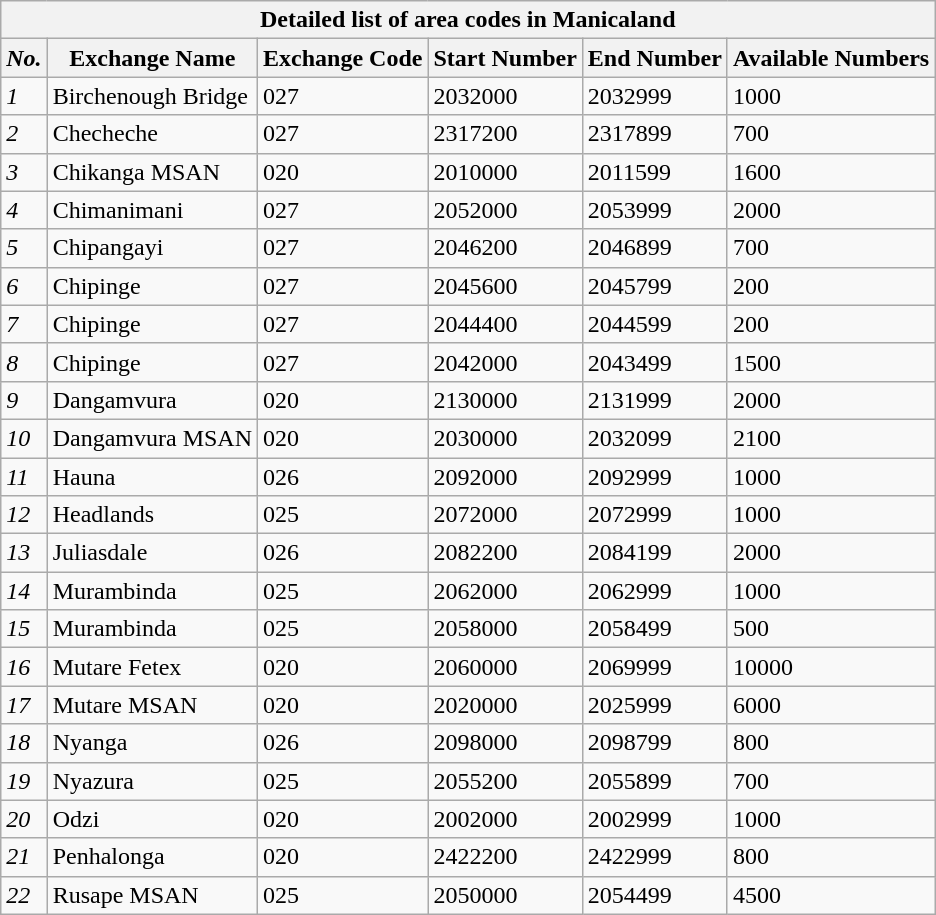<table class="wikitable">
<tr>
<th colspan="6"><strong>Detailed list of area codes in Manicaland</strong></th>
</tr>
<tr>
<th><em>No.</em></th>
<th><strong>Exchange Name</strong></th>
<th><strong>Exchange Code</strong></th>
<th><strong>Start  Number</strong></th>
<th><strong>End  Number</strong></th>
<th><strong>Available  Numbers</strong></th>
</tr>
<tr>
<td><em>1</em></td>
<td>Birchenough Bridge</td>
<td>027</td>
<td>2032000</td>
<td>2032999</td>
<td>1000</td>
</tr>
<tr>
<td><em>2</em></td>
<td>Checheche</td>
<td>027</td>
<td>2317200</td>
<td>2317899</td>
<td>700</td>
</tr>
<tr>
<td><em>3</em></td>
<td>Chikanga MSAN</td>
<td>020</td>
<td>2010000</td>
<td>2011599</td>
<td>1600</td>
</tr>
<tr>
<td><em>4</em></td>
<td>Chimanimani</td>
<td>027</td>
<td>2052000</td>
<td>2053999</td>
<td>2000</td>
</tr>
<tr>
<td><em>5</em></td>
<td>Chipangayi</td>
<td>027</td>
<td>2046200</td>
<td>2046899</td>
<td>700</td>
</tr>
<tr>
<td><em>6</em></td>
<td>Chipinge</td>
<td>027</td>
<td>2045600</td>
<td>2045799</td>
<td>200</td>
</tr>
<tr>
<td><em>7</em></td>
<td>Chipinge</td>
<td>027</td>
<td>2044400</td>
<td>2044599</td>
<td>200</td>
</tr>
<tr>
<td><em>8</em></td>
<td>Chipinge</td>
<td>027</td>
<td>2042000</td>
<td>2043499</td>
<td>1500</td>
</tr>
<tr>
<td><em>9</em></td>
<td>Dangamvura</td>
<td>020</td>
<td>2130000</td>
<td>2131999</td>
<td>2000</td>
</tr>
<tr>
<td><em>10</em></td>
<td>Dangamvura MSAN</td>
<td>020</td>
<td>2030000</td>
<td>2032099</td>
<td>2100</td>
</tr>
<tr>
<td><em>11</em></td>
<td>Hauna</td>
<td>026</td>
<td>2092000</td>
<td>2092999</td>
<td>1000</td>
</tr>
<tr>
<td><em>12</em></td>
<td>Headlands</td>
<td>025</td>
<td>2072000</td>
<td>2072999</td>
<td>1000</td>
</tr>
<tr>
<td><em>13</em></td>
<td>Juliasdale</td>
<td>026</td>
<td>2082200</td>
<td>2084199</td>
<td>2000</td>
</tr>
<tr>
<td><em>14</em></td>
<td>Murambinda</td>
<td>025</td>
<td>2062000</td>
<td>2062999</td>
<td>1000</td>
</tr>
<tr>
<td><em>15</em></td>
<td>Murambinda</td>
<td>025</td>
<td>2058000</td>
<td>2058499</td>
<td>500</td>
</tr>
<tr>
<td><em>16</em></td>
<td>Mutare Fetex</td>
<td>020</td>
<td>2060000</td>
<td>2069999</td>
<td>10000</td>
</tr>
<tr>
<td><em>17</em></td>
<td>Mutare MSAN</td>
<td>020</td>
<td>2020000</td>
<td>2025999</td>
<td>6000</td>
</tr>
<tr>
<td><em>18</em></td>
<td>Nyanga</td>
<td>026</td>
<td>2098000</td>
<td>2098799</td>
<td>800</td>
</tr>
<tr>
<td><em>19</em></td>
<td>Nyazura</td>
<td>025</td>
<td>2055200</td>
<td>2055899</td>
<td>700</td>
</tr>
<tr>
<td><em>20</em></td>
<td>Odzi</td>
<td>020</td>
<td>2002000</td>
<td>2002999</td>
<td>1000</td>
</tr>
<tr>
<td><em>21</em></td>
<td>Penhalonga</td>
<td>020</td>
<td>2422200</td>
<td>2422999</td>
<td>800</td>
</tr>
<tr>
<td><em>22</em></td>
<td>Rusape MSAN</td>
<td>025</td>
<td>2050000</td>
<td>2054499</td>
<td>4500</td>
</tr>
</table>
